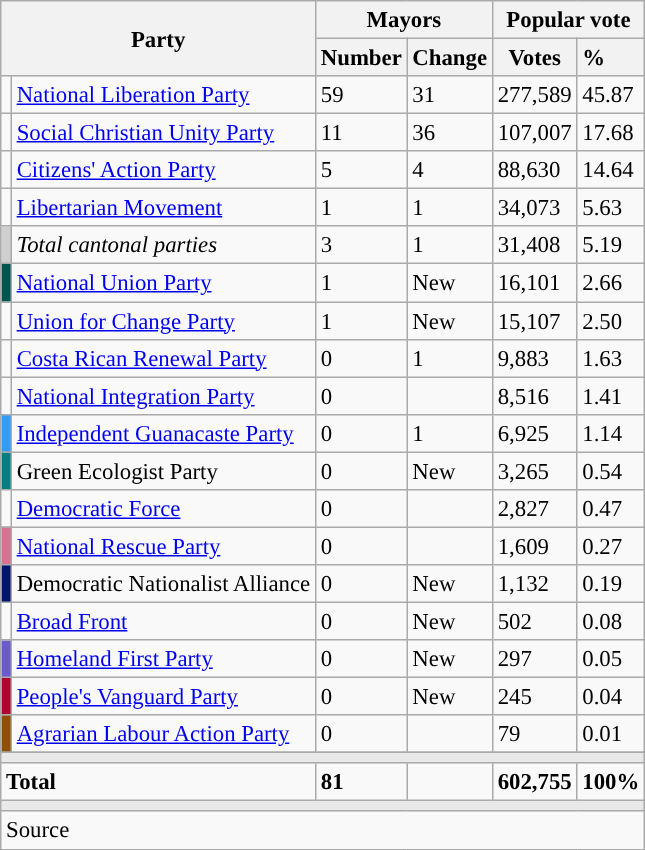<table class="wikitable" style="text-align:left;font-size:95%;">
<tr>
<th colspan="2" rowspan="2">Party</th>
<th colspan="2">Mayors</th>
<th colspan="2">Popular vote</th>
</tr>
<tr>
<th valign="top">Number</th>
<th style="text-align: left;" valign="top">Change</th>
<th valign="top">Votes</th>
<th style="text-align: left;" valign="top">%</th>
</tr>
<tr>
<td></td>
<td><a href='#'>National Liberation Party</a></td>
<td>59</td>
<td>31</td>
<td>277,589</td>
<td>45.87</td>
</tr>
<tr>
<td></td>
<td><a href='#'>Social Christian Unity Party</a></td>
<td>11</td>
<td>36</td>
<td>107,007</td>
<td>17.68</td>
</tr>
<tr>
<td></td>
<td><a href='#'>Citizens' Action Party</a></td>
<td>5</td>
<td>4</td>
<td>88,630</td>
<td>14.64</td>
</tr>
<tr>
<td></td>
<td><a href='#'>Libertarian Movement</a></td>
<td>1</td>
<td>1</td>
<td>34,073</td>
<td>5.63</td>
</tr>
<tr>
<td bgcolor="#cfcfcf"></td>
<td><em>Total cantonal parties</em></td>
<td>3</td>
<td>1</td>
<td>31,408</td>
<td>5.19</td>
</tr>
<tr>
<td bgcolor="#00554E"></td>
<td><a href='#'>National Union Party</a></td>
<td>1</td>
<td>New</td>
<td>16,101</td>
<td>2.66</td>
</tr>
<tr>
<td></td>
<td><a href='#'>Union for Change Party</a></td>
<td>1</td>
<td>New</td>
<td>15,107</td>
<td>2.50</td>
</tr>
<tr>
<td></td>
<td><a href='#'>Costa Rican Renewal Party</a></td>
<td>0</td>
<td>1</td>
<td>9,883</td>
<td>1.63</td>
</tr>
<tr>
<td></td>
<td><a href='#'>National Integration Party</a></td>
<td>0</td>
<td></td>
<td>8,516</td>
<td>1.41</td>
</tr>
<tr>
<td bgcolor="#2e9eff"></td>
<td><a href='#'>Independent Guanacaste Party</a></td>
<td>0</td>
<td>1</td>
<td>6,925</td>
<td>1.14</td>
</tr>
<tr>
<td bgcolor="#008080"></td>
<td>Green Ecologist Party</td>
<td>0</td>
<td>New</td>
<td>3,265</td>
<td>0.54</td>
</tr>
<tr>
<td></td>
<td><a href='#'>Democratic Force</a></td>
<td>0</td>
<td></td>
<td>2,827</td>
<td>0.47</td>
</tr>
<tr>
<td bgcolor="#DB7093"></td>
<td><a href='#'>National Rescue Party</a></td>
<td>0</td>
<td></td>
<td>1,609</td>
<td>0.27</td>
</tr>
<tr>
<td bgcolor="#00166E"></td>
<td>Democratic Nationalist Alliance</td>
<td>0</td>
<td>New</td>
<td>1,132</td>
<td>0.19</td>
</tr>
<tr>
<td></td>
<td><a href='#'>Broad Front</a></td>
<td>0</td>
<td>New</td>
<td>502</td>
<td>0.08</td>
</tr>
<tr>
<td bgcolor="SlateBlue"></td>
<td><a href='#'>Homeland First Party</a></td>
<td>0</td>
<td>New</td>
<td>297</td>
<td>0.05</td>
</tr>
<tr>
<td bgcolor="#AD0430"></td>
<td><a href='#'>People's Vanguard Party</a></td>
<td>0</td>
<td>New</td>
<td>245</td>
<td>0.04</td>
</tr>
<tr>
<td bgcolor="#8f5100"></td>
<td><a href='#'>Agrarian Labour Action Party</a></td>
<td>0</td>
<td></td>
<td>79</td>
<td>0.01</td>
</tr>
<tr>
</tr>
<tr>
<td colspan="6" bgcolor="#E9E9E9"></td>
</tr>
<tr>
<td colspan="2"><strong>Total</strong></td>
<td><strong>81</strong></td>
<td></td>
<td><strong>602,755</strong></td>
<td><strong>100%</strong></td>
</tr>
<tr>
<td colspan="6" bgcolor="#E9E9E9"></td>
</tr>
<tr>
<td colspan=6>Source</td>
</tr>
</table>
